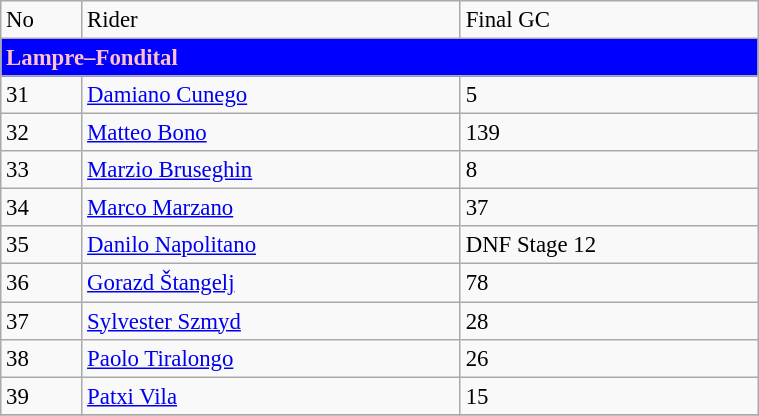<table class=wikitable style="font-size:95%" width="40%">
<tr>
<td>No</td>
<td>Rider</td>
<td>Final GC</td>
</tr>
<tr>
<td colspan=3 bgcolor="blue" style="color: pink"><strong>Lampre–Fondital</strong></td>
</tr>
<tr>
<td>31</td>
<td> <a href='#'>Damiano Cunego</a></td>
<td>5</td>
</tr>
<tr>
<td>32</td>
<td> <a href='#'>Matteo Bono</a></td>
<td>139</td>
</tr>
<tr>
<td>33</td>
<td> <a href='#'>Marzio Bruseghin</a></td>
<td>8</td>
</tr>
<tr>
<td>34</td>
<td> <a href='#'>Marco Marzano</a></td>
<td>37</td>
</tr>
<tr>
<td>35</td>
<td> <a href='#'>Danilo Napolitano</a></td>
<td>DNF Stage 12</td>
</tr>
<tr>
<td>36</td>
<td> <a href='#'>Gorazd Štangelj</a></td>
<td>78</td>
</tr>
<tr>
<td>37</td>
<td> <a href='#'>Sylvester Szmyd</a></td>
<td>28</td>
</tr>
<tr>
<td>38</td>
<td> <a href='#'>Paolo Tiralongo</a></td>
<td>26</td>
</tr>
<tr>
<td>39</td>
<td> <a href='#'>Patxi Vila</a></td>
<td>15</td>
</tr>
<tr>
</tr>
</table>
